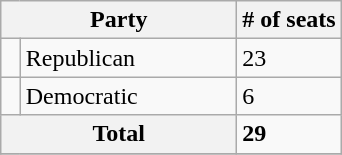<table class="wikitable sortable">
<tr>
<th colspan="2" style="width:150px;">Party</th>
<th># of seats</th>
</tr>
<tr>
<td></td>
<td>Republican</td>
<td>23</td>
</tr>
<tr>
<td></td>
<td>Democratic</td>
<td>6</td>
</tr>
<tr>
<th colspan=2>Total</th>
<td><strong>29</strong></td>
</tr>
<tr>
</tr>
</table>
